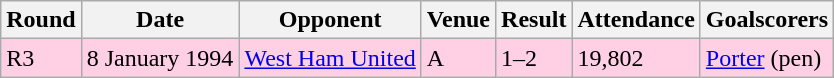<table class="wikitable">
<tr>
<th>Round</th>
<th>Date</th>
<th>Opponent</th>
<th>Venue</th>
<th>Result</th>
<th>Attendance</th>
<th>Goalscorers</th>
</tr>
<tr style="background:#ffd0e3;">
<td>R3</td>
<td>8 January 1994</td>
<td><a href='#'>West Ham United</a></td>
<td>A</td>
<td>1–2</td>
<td>19,802</td>
<td><a href='#'>Porter</a> (pen)</td>
</tr>
</table>
